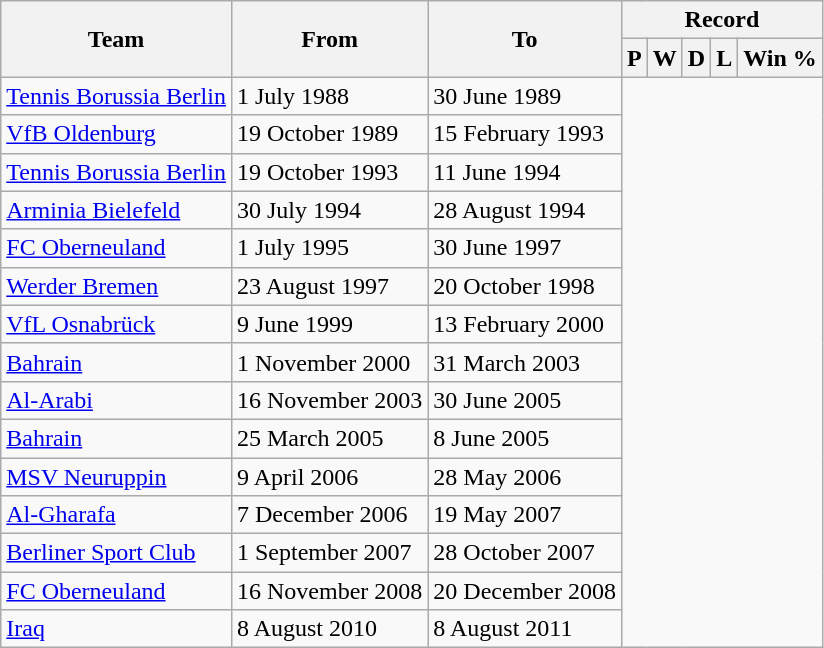<table class="wikitable" style="text-align: center">
<tr>
<th rowspan="2">Team</th>
<th rowspan="2">From</th>
<th rowspan="2">To</th>
<th colspan="5">Record</th>
</tr>
<tr>
<th>P</th>
<th>W</th>
<th>D</th>
<th>L</th>
<th>Win %</th>
</tr>
<tr>
<td align=left><a href='#'>Tennis Borussia Berlin</a></td>
<td align=left>1 July 1988</td>
<td align=left>30 June 1989<br></td>
</tr>
<tr>
<td align=left><a href='#'>VfB Oldenburg</a></td>
<td align=left>19 October 1989</td>
<td align=left>15 February 1993<br></td>
</tr>
<tr>
<td align=left><a href='#'>Tennis Borussia Berlin</a></td>
<td align=left>19 October 1993</td>
<td align=left>11 June 1994<br></td>
</tr>
<tr>
<td align=left><a href='#'>Arminia Bielefeld</a></td>
<td align=left>30 July 1994</td>
<td align=left>28 August 1994<br></td>
</tr>
<tr>
<td align=left><a href='#'>FC Oberneuland</a></td>
<td align=left>1 July 1995</td>
<td align=left>30 June 1997<br></td>
</tr>
<tr>
<td align=left><a href='#'>Werder Bremen</a></td>
<td align=left>23 August 1997</td>
<td align=left>20 October 1998<br></td>
</tr>
<tr>
<td align=left><a href='#'>VfL Osnabrück</a></td>
<td align=left>9 June 1999</td>
<td align=left>13 February 2000<br></td>
</tr>
<tr>
<td align=left><a href='#'>Bahrain</a></td>
<td align=left>1 November 2000</td>
<td align=left>31 March 2003<br></td>
</tr>
<tr>
<td align=left><a href='#'>Al-Arabi</a></td>
<td align=left>16 November 2003</td>
<td align=left>30 June 2005<br></td>
</tr>
<tr>
<td align=left><a href='#'>Bahrain</a></td>
<td align=left>25 March 2005</td>
<td align=left>8 June 2005<br></td>
</tr>
<tr>
<td align=left><a href='#'>MSV Neuruppin</a></td>
<td align=left>9 April 2006</td>
<td align=left>28 May 2006<br></td>
</tr>
<tr>
<td align=left><a href='#'>Al-Gharafa</a></td>
<td align=left>7 December 2006</td>
<td align=left>19 May 2007<br></td>
</tr>
<tr>
<td align=left><a href='#'>Berliner Sport Club</a></td>
<td align=left>1 September 2007</td>
<td align=left>28 October 2007<br></td>
</tr>
<tr>
<td align=left><a href='#'>FC Oberneuland</a></td>
<td align=left>16 November 2008</td>
<td align=left>20 December 2008<br></td>
</tr>
<tr>
<td align=left><a href='#'>Iraq</a></td>
<td align=left>8 August 2010</td>
<td align=left>8 August 2011<br></td>
</tr>
</table>
